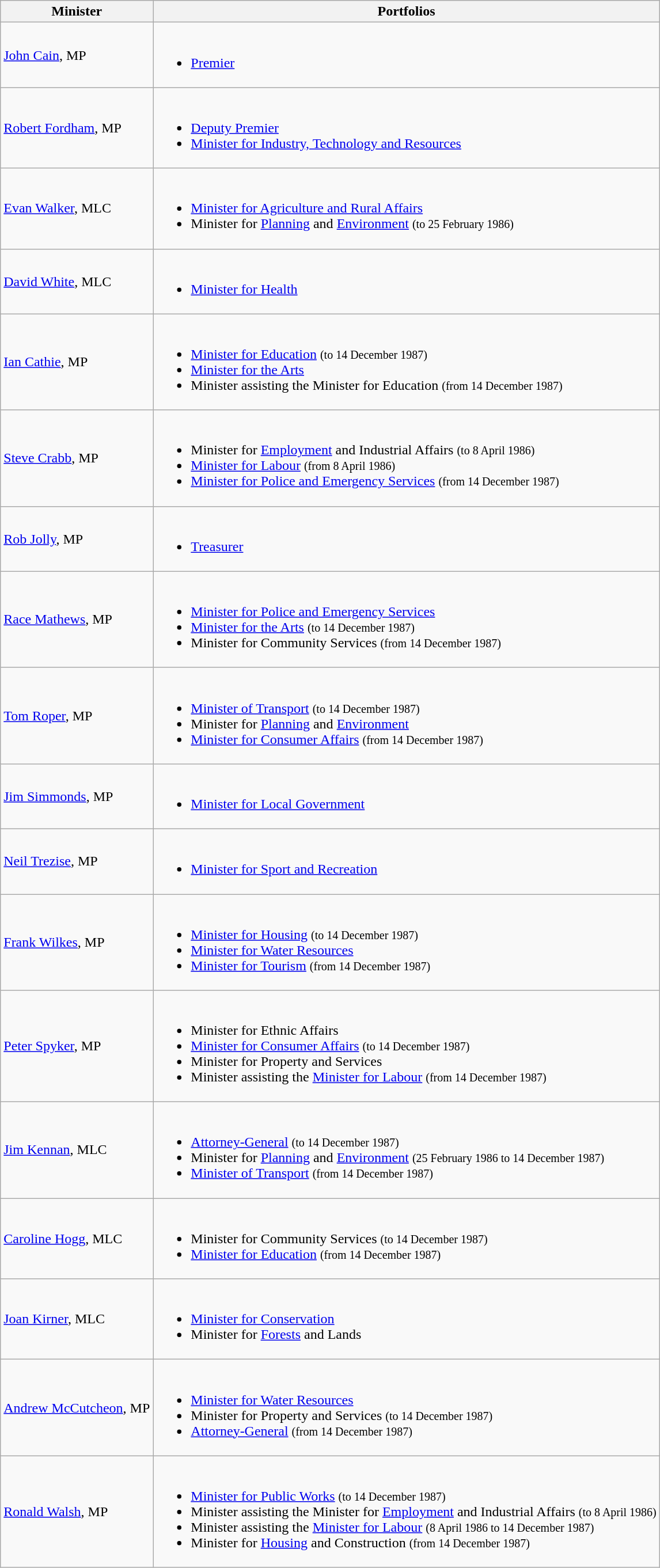<table class="wikitable">
<tr>
<th><strong>Minister</strong></th>
<th><strong>Portfolios</strong></th>
</tr>
<tr>
<td><a href='#'>John Cain</a>, MP</td>
<td><br><ul><li><a href='#'>Premier</a></li></ul></td>
</tr>
<tr>
<td><a href='#'>Robert Fordham</a>, MP</td>
<td><br><ul><li><a href='#'>Deputy Premier</a></li><li><a href='#'>Minister for Industry, Technology and Resources</a></li></ul></td>
</tr>
<tr>
<td><a href='#'>Evan Walker</a>, MLC</td>
<td><br><ul><li><a href='#'>Minister for Agriculture and Rural Affairs</a></li><li>Minister for <a href='#'>Planning</a> and <a href='#'>Environment</a> <small>(to 25 February 1986)</small></li></ul></td>
</tr>
<tr>
<td><a href='#'>David White</a>, MLC</td>
<td><br><ul><li><a href='#'>Minister for Health</a></li></ul></td>
</tr>
<tr>
<td><a href='#'>Ian Cathie</a>, MP</td>
<td><br><ul><li><a href='#'>Minister for Education</a> <small>(to 14 December 1987)</small></li><li><a href='#'>Minister for the Arts</a></li><li>Minister assisting the Minister for Education <small>(from 14 December 1987)</small></li></ul></td>
</tr>
<tr>
<td><a href='#'>Steve Crabb</a>, MP</td>
<td><br><ul><li>Minister for <a href='#'>Employment</a> and Industrial Affairs <small>(to 8 April 1986)</small></li><li><a href='#'>Minister for Labour</a> <small>(from 8 April 1986)</small></li><li><a href='#'>Minister for Police and Emergency Services</a> <small>(from 14 December 1987)</small></li></ul></td>
</tr>
<tr>
<td><a href='#'>Rob Jolly</a>, MP</td>
<td><br><ul><li><a href='#'>Treasurer</a></li></ul></td>
</tr>
<tr>
<td><a href='#'>Race Mathews</a>, MP</td>
<td><br><ul><li><a href='#'>Minister for Police and Emergency Services</a></li><li><a href='#'>Minister for the Arts</a> <small>(to 14 December 1987)</small></li><li>Minister for Community Services <small>(from 14 December 1987)</small></li></ul></td>
</tr>
<tr>
<td><a href='#'>Tom Roper</a>, MP</td>
<td><br><ul><li><a href='#'>Minister of Transport</a> <small>(to 14 December 1987)</small></li><li>Minister for <a href='#'>Planning</a> and <a href='#'>Environment</a></li><li><a href='#'>Minister for Consumer Affairs</a> <small>(from 14 December 1987)</small></li></ul></td>
</tr>
<tr>
<td><a href='#'>Jim Simmonds</a>, MP</td>
<td><br><ul><li><a href='#'>Minister for Local Government</a></li></ul></td>
</tr>
<tr>
<td><a href='#'>Neil Trezise</a>, MP</td>
<td><br><ul><li><a href='#'>Minister for Sport and Recreation</a></li></ul></td>
</tr>
<tr>
<td><a href='#'>Frank Wilkes</a>, MP</td>
<td><br><ul><li><a href='#'>Minister for Housing</a> <small>(to 14 December 1987)</small></li><li><a href='#'>Minister for Water Resources</a></li><li><a href='#'>Minister for Tourism</a> <small>(from 14 December 1987)</small></li></ul></td>
</tr>
<tr>
<td><a href='#'>Peter Spyker</a>, MP</td>
<td><br><ul><li>Minister for Ethnic Affairs</li><li><a href='#'>Minister for Consumer Affairs</a> <small>(to 14 December 1987)</small></li><li>Minister for Property and Services</li><li>Minister assisting the <a href='#'>Minister for Labour</a> <small>(from 14 December 1987)</small></li></ul></td>
</tr>
<tr>
<td><a href='#'>Jim Kennan</a>, MLC</td>
<td><br><ul><li><a href='#'>Attorney-General</a> <small>(to 14 December 1987)</small></li><li>Minister for <a href='#'>Planning</a> and <a href='#'>Environment</a> <small>(25 February 1986 to 14 December 1987)</small></li><li><a href='#'>Minister of Transport</a> <small>(from 14 December 1987)</small></li></ul></td>
</tr>
<tr>
<td><a href='#'>Caroline Hogg</a>, MLC</td>
<td><br><ul><li>Minister for Community Services <small>(to 14 December 1987)</small></li><li><a href='#'>Minister for Education</a> <small>(from 14 December 1987)</small></li></ul></td>
</tr>
<tr>
<td><a href='#'>Joan Kirner</a>, MLC</td>
<td><br><ul><li><a href='#'>Minister for Conservation</a></li><li>Minister for <a href='#'>Forests</a> and Lands</li></ul></td>
</tr>
<tr>
<td><a href='#'>Andrew McCutcheon</a>, MP</td>
<td><br><ul><li><a href='#'>Minister for Water Resources</a></li><li>Minister for Property and Services <small>(to 14 December 1987)</small></li><li><a href='#'>Attorney-General</a> <small>(from 14 December 1987)</small></li></ul></td>
</tr>
<tr>
<td><a href='#'>Ronald Walsh</a>, MP</td>
<td><br><ul><li><a href='#'>Minister for Public Works</a> <small>(to 14 December 1987)</small></li><li>Minister assisting the Minister for <a href='#'>Employment</a> and Industrial Affairs <small>(to 8 April 1986)</small></li><li>Minister assisting the <a href='#'>Minister for Labour</a> <small>(8 April 1986 to 14 December 1987)</small></li><li>Minister for <a href='#'>Housing</a> and Construction <small>(from 14 December 1987)</small></li></ul></td>
</tr>
</table>
